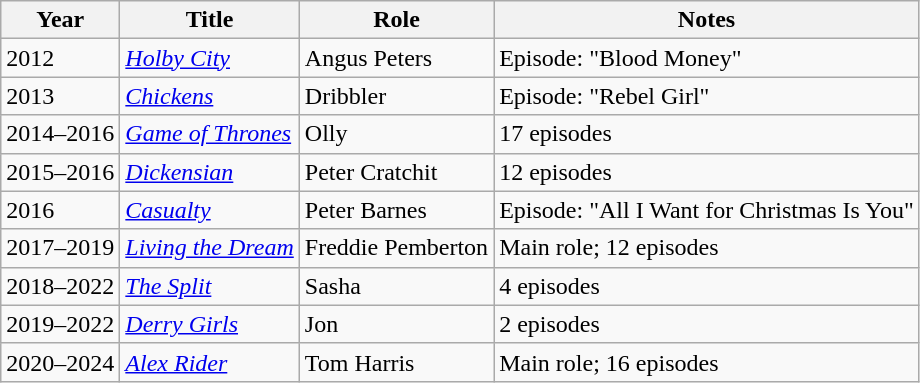<table class="wikitable">
<tr style="text-align:center;">
<th>Year</th>
<th>Title</th>
<th>Role</th>
<th>Notes</th>
</tr>
<tr>
<td>2012</td>
<td><em><a href='#'>Holby City</a></em></td>
<td>Angus Peters</td>
<td>Episode: "Blood Money"</td>
</tr>
<tr>
<td>2013</td>
<td><em><a href='#'>Chickens</a></em></td>
<td>Dribbler</td>
<td>Episode: "Rebel Girl"</td>
</tr>
<tr>
<td>2014–2016</td>
<td><em><a href='#'>Game of Thrones</a></em></td>
<td>Olly</td>
<td>17 episodes</td>
</tr>
<tr>
<td>2015–2016</td>
<td><em><a href='#'>Dickensian</a></em></td>
<td>Peter Cratchit</td>
<td>12 episodes</td>
</tr>
<tr>
<td>2016</td>
<td><em><a href='#'>Casualty</a></em></td>
<td>Peter Barnes</td>
<td>Episode: "All I Want for Christmas Is You"</td>
</tr>
<tr>
<td>2017–2019</td>
<td><em><a href='#'>Living the Dream</a></em></td>
<td>Freddie Pemberton</td>
<td>Main role; 12 episodes</td>
</tr>
<tr>
<td>2018–2022</td>
<td><a href='#'><em>The Split</em></a></td>
<td>Sasha</td>
<td>4 episodes</td>
</tr>
<tr>
<td>2019–2022</td>
<td><em><a href='#'>Derry Girls</a></em></td>
<td>Jon</td>
<td>2 episodes</td>
</tr>
<tr>
<td>2020–2024</td>
<td><em><a href='#'>Alex Rider</a></em></td>
<td>Tom Harris</td>
<td>Main role; 16 episodes</td>
</tr>
</table>
